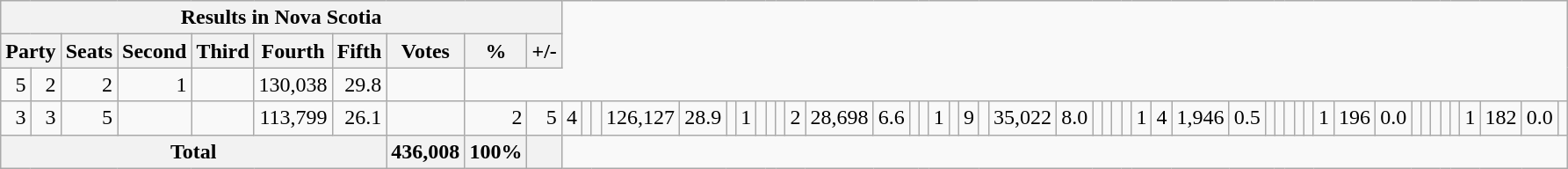<table class="wikitable">
<tr>
<th align="center" colspan=10>Results in Nova Scotia</th>
</tr>
<tr>
<th align="centre" colspan=2>Party</th>
<th align="right">Seats</th>
<th align="right">Second</th>
<th align="right">Third</th>
<th align="right">Fourth</th>
<th align="right">Fifth</th>
<th align="right">Votes</th>
<th align="right">%</th>
<th align="right">+/-</th>
</tr>
<tr>
<td align="right">5</td>
<td align="right">2</td>
<td align="right">2</td>
<td align="right">1</td>
<td align="right"></td>
<td align="right">130,038</td>
<td align="right">29.8</td>
<td align="right"></td>
</tr>
<tr>
<td align="right">3</td>
<td align="right">3</td>
<td align="right">5</td>
<td align="right"></td>
<td align="right"></td>
<td align="right">113,799</td>
<td align="right">26.1</td>
<td align="right"><br></td>
<td align="right">2</td>
<td align="right">5</td>
<td align="right">4</td>
<td align="right"></td>
<td align="right"></td>
<td align="right">126,127</td>
<td align="right">28.9</td>
<td align="right"><br></td>
<td align="right">1</td>
<td align="right"></td>
<td align="right"></td>
<td align="right"></td>
<td align="right">2</td>
<td align="right">28,698</td>
<td align="right">6.6</td>
<td align="right"><br></td>
<td align="right"></td>
<td align="right">1</td>
<td align="right"></td>
<td align="right">9</td>
<td align="right"></td>
<td align="right">35,022</td>
<td align="right">8.0</td>
<td align="right"><br></td>
<td align="right"></td>
<td align="right"></td>
<td align="right"></td>
<td align="right">1</td>
<td align="right">4</td>
<td align="right">1,946</td>
<td align="right">0.5</td>
<td align="right"><br></td>
<td align="right"></td>
<td align="right"></td>
<td align="right"></td>
<td align="right"></td>
<td align="right">1</td>
<td align="right">196</td>
<td align="right">0.0</td>
<td align="right"><br></td>
<td align="right"></td>
<td align="right"></td>
<td align="right"></td>
<td align="right"></td>
<td align="right">1</td>
<td align="right">182</td>
<td align="right">0.0</td>
<td align="right"></td>
</tr>
<tr bgcolor="white">
<th align="left" colspan=7>Total</th>
<th align="right">436,008</th>
<th align="right">100%</th>
<th align="right"></th>
</tr>
</table>
